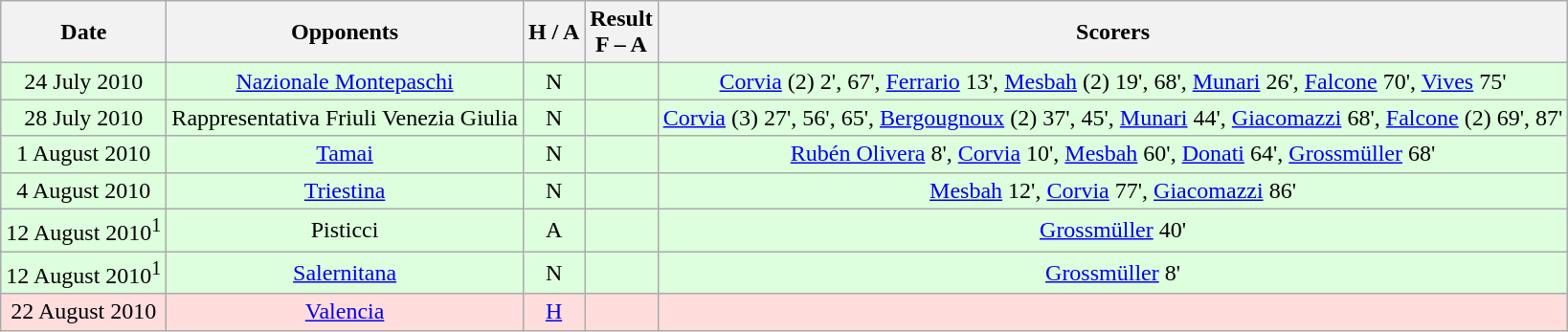<table class="wikitable" style="text-align:center">
<tr>
<th>Date</th>
<th>Opponents</th>
<th>H / A</th>
<th>Result<br>F – A</th>
<th>Scorers</th>
</tr>
<tr bgcolor="#ddffdd">
<td>24 July 2010</td>
<td><a href='#'>Nazionale Montepaschi</a></td>
<td>N</td>
<td></td>
<td><a href='#'>Corvia</a> (2) 2', 67', <a href='#'>Ferrario</a> 13', <a href='#'>Mesbah</a> (2) 19', 68', <a href='#'>Munari</a> 26', <a href='#'>Falcone</a> 70', <a href='#'>Vives</a> 75'</td>
</tr>
<tr bgcolor="#ddffdd">
<td>28 July 2010</td>
<td>Rappresentativa Friuli Venezia Giulia</td>
<td>N</td>
<td></td>
<td><a href='#'>Corvia</a> (3) 27', 56', 65', <a href='#'>Bergougnoux</a> (2) 37', 45', <a href='#'>Munari</a> 44', <a href='#'>Giacomazzi</a> 68', <a href='#'>Falcone</a> (2) 69', 87'</td>
</tr>
<tr bgcolor="#ddffdd">
<td>1 August 2010</td>
<td><a href='#'>Tamai</a></td>
<td>N</td>
<td></td>
<td><a href='#'>Rubén Olivera</a> 8', <a href='#'>Corvia</a> 10', <a href='#'>Mesbah</a> 60', <a href='#'>Donati</a> 64', <a href='#'>Grossmüller</a> 68'</td>
</tr>
<tr bgcolor="#ddffdd">
<td>4 August 2010</td>
<td><a href='#'>Triestina</a></td>
<td>N</td>
<td></td>
<td><a href='#'>Mesbah</a> 12', <a href='#'>Corvia</a> 77', <a href='#'>Giacomazzi</a> 86'</td>
</tr>
<tr bgcolor="#ddffdd">
<td>12 August 2010<sup>1</sup></td>
<td>Pisticci</td>
<td>A</td>
<td></td>
<td><a href='#'>Grossmüller</a> 40'</td>
</tr>
<tr bgcolor="#ddffdd">
<td>12 August 2010<sup>1</sup></td>
<td><a href='#'>Salernitana</a></td>
<td>N</td>
<td></td>
<td><a href='#'>Grossmüller</a> 8'</td>
</tr>
<tr bgcolor="#ffdddd">
<td>22 August 2010</td>
<td><a href='#'>Valencia</a></td>
<td><a href='#'>H</a></td>
<td></td>
<td></td>
</tr>
</table>
